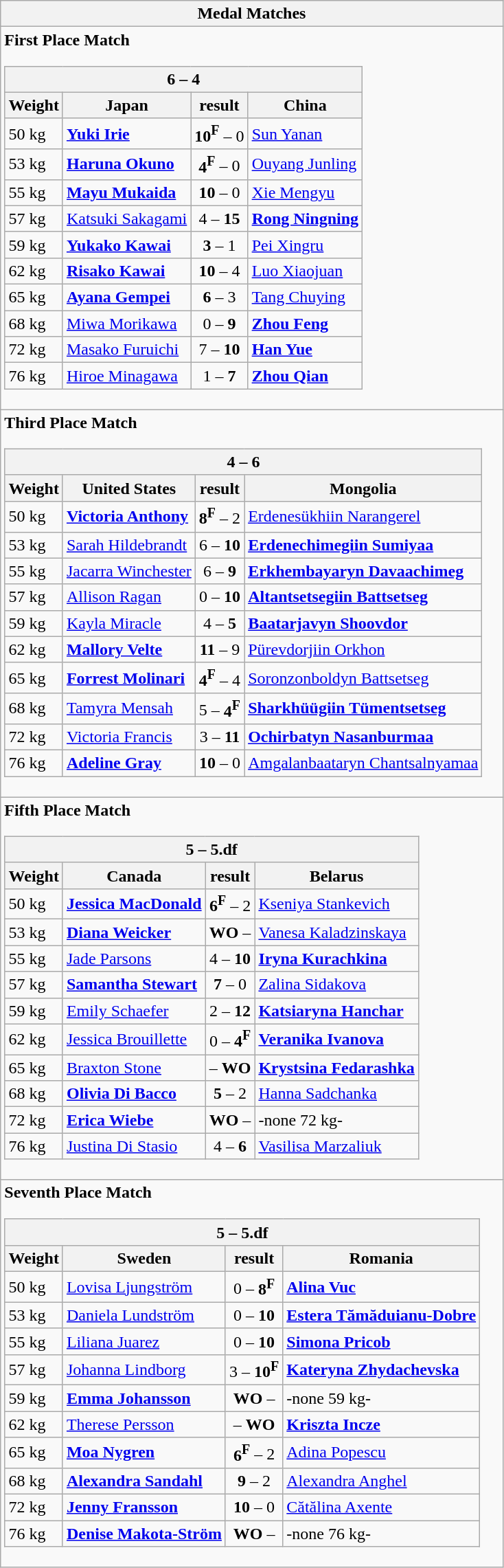<table class="wikitable outercollapse">
<tr>
<th>Medal Matches</th>
</tr>
<tr>
<td><strong>First Place Match</strong><br><table class="wikitable collapsible innercollapse">
<tr>
<th colspan=4> 6 – 4 </th>
</tr>
<tr>
<th>Weight</th>
<th>Japan</th>
<th>result</th>
<th>China</th>
</tr>
<tr>
<td>50 kg</td>
<td><strong><a href='#'>Yuki Irie</a></strong></td>
<td align=center><strong>10<sup>F</sup></strong> – 0</td>
<td><a href='#'>Sun Yanan</a></td>
</tr>
<tr>
<td>53 kg</td>
<td><strong><a href='#'>Haruna Okuno</a></strong></td>
<td align=center><strong>4<sup>F</sup></strong> – 0</td>
<td><a href='#'>Ouyang Junling</a></td>
</tr>
<tr>
<td>55 kg</td>
<td><strong><a href='#'>Mayu Mukaida</a></strong></td>
<td align=center><strong>10</strong> – 0</td>
<td><a href='#'>Xie Mengyu</a></td>
</tr>
<tr>
<td>57 kg</td>
<td><a href='#'>Katsuki Sakagami</a></td>
<td align=center>4 – <strong>15</strong></td>
<td><strong><a href='#'>Rong Ningning</a></strong></td>
</tr>
<tr>
<td>59 kg</td>
<td><strong><a href='#'>Yukako Kawai</a></strong></td>
<td align=center><strong>3</strong> – 1</td>
<td><a href='#'>Pei Xingru</a></td>
</tr>
<tr>
<td>62 kg</td>
<td><strong><a href='#'>Risako Kawai</a></strong></td>
<td align=center><strong>10</strong> – 4</td>
<td><a href='#'>Luo Xiaojuan</a></td>
</tr>
<tr>
<td>65 kg</td>
<td><strong><a href='#'>Ayana Gempei</a></strong></td>
<td align=center><strong>6</strong> – 3</td>
<td><a href='#'>Tang Chuying</a></td>
</tr>
<tr>
<td>68 kg</td>
<td><a href='#'>Miwa Morikawa</a></td>
<td align=center>0 – <strong>9</strong></td>
<td><strong><a href='#'>Zhou Feng</a></strong></td>
</tr>
<tr>
<td>72 kg</td>
<td><a href='#'>Masako Furuichi</a></td>
<td align=center>7 – <strong>10</strong></td>
<td><strong><a href='#'>Han Yue</a></strong></td>
</tr>
<tr>
<td>76 kg</td>
<td><a href='#'>Hiroe Minagawa</a></td>
<td align=center>1 – <strong>7</strong></td>
<td><strong><a href='#'>Zhou Qian</a></strong></td>
</tr>
</table>
</td>
</tr>
<tr>
<td><strong>Third Place Match</strong><br><table class="wikitable collapsible innercollapse">
<tr>
<th colspan=4> 4 – 6 </th>
</tr>
<tr>
<th>Weight</th>
<th>United States</th>
<th>result</th>
<th>Mongolia</th>
</tr>
<tr>
<td>50 kg</td>
<td><strong><a href='#'>Victoria Anthony</a></strong></td>
<td align=center><strong>8<sup>F</sup></strong> – 2</td>
<td><a href='#'>Erdenesükhiin Narangerel</a></td>
</tr>
<tr>
<td>53 kg</td>
<td><a href='#'>Sarah Hildebrandt</a></td>
<td align=center>6 – <strong>10</strong></td>
<td><strong><a href='#'>Erdenechimegiin Sumiyaa</a></strong></td>
</tr>
<tr>
<td>55 kg</td>
<td><a href='#'>Jacarra Winchester</a></td>
<td align=center>6 – <strong>9</strong></td>
<td><strong><a href='#'>Erkhembayaryn Davaachimeg</a></strong></td>
</tr>
<tr>
<td>57 kg</td>
<td><a href='#'>Allison Ragan</a></td>
<td align=center>0 – <strong>10</strong></td>
<td><strong><a href='#'>Altantsetsegiin Battsetseg</a></strong></td>
</tr>
<tr>
<td>59 kg</td>
<td><a href='#'>Kayla Miracle</a></td>
<td align=center>4 – <strong>5</strong></td>
<td><strong><a href='#'>Baatarjavyn Shoovdor</a></strong></td>
</tr>
<tr>
<td>62 kg</td>
<td><strong><a href='#'>Mallory Velte</a></strong></td>
<td align=center><strong>11</strong> – 9</td>
<td><a href='#'>Pürevdorjiin Orkhon</a></td>
</tr>
<tr>
<td>65 kg</td>
<td><strong><a href='#'>Forrest Molinari</a></strong></td>
<td align=center><strong>4<sup>F</sup></strong> – 4</td>
<td><a href='#'>Soronzonboldyn Battsetseg</a></td>
</tr>
<tr>
<td>68 kg</td>
<td><a href='#'>Tamyra Mensah</a></td>
<td align=center>5 – <strong>4<sup>F</sup></strong></td>
<td><strong><a href='#'>Sharkhüügiin Tümentsetseg</a></strong></td>
</tr>
<tr>
<td>72 kg</td>
<td><a href='#'>Victoria Francis</a></td>
<td align=center>3 – <strong>11</strong></td>
<td><strong><a href='#'>Ochirbatyn Nasanburmaa</a></strong></td>
</tr>
<tr>
<td>76 kg</td>
<td><strong><a href='#'>Adeline Gray</a></strong></td>
<td align=center><strong>10</strong> – 0</td>
<td><a href='#'>Amgalanbaataryn Chantsalnyamaa</a></td>
</tr>
</table>
</td>
</tr>
<tr>
<td><strong>Fifth Place Match</strong><br><table class="wikitable collapsible innercollapse">
<tr>
<th colspan=4> 5 – 5.df </th>
</tr>
<tr>
<th>Weight</th>
<th>Canada</th>
<th>result</th>
<th>Belarus</th>
</tr>
<tr>
<td>50 kg</td>
<td><strong><a href='#'>Jessica MacDonald</a></strong></td>
<td align=center><strong>6<sup>F</sup></strong> – 2</td>
<td><a href='#'>Kseniya Stankevich</a></td>
</tr>
<tr>
<td>53 kg</td>
<td><strong><a href='#'>Diana Weicker</a></strong></td>
<td align=center><strong>WO</strong> –</td>
<td><a href='#'>Vanesa Kaladzinskaya</a></td>
</tr>
<tr>
<td>55 kg</td>
<td><a href='#'>Jade Parsons</a></td>
<td align=center>4 – <strong>10</strong></td>
<td><strong><a href='#'>Iryna Kurachkina</a></strong></td>
</tr>
<tr>
<td>57 kg</td>
<td><strong><a href='#'>Samantha Stewart</a></strong></td>
<td align=center><strong>7</strong> – 0</td>
<td><a href='#'>Zalina Sidakova</a></td>
</tr>
<tr>
<td>59 kg</td>
<td><a href='#'>Emily Schaefer</a></td>
<td align=center>2 – <strong>12</strong></td>
<td><strong><a href='#'>Katsiaryna Hanchar</a></strong></td>
</tr>
<tr>
<td>62 kg</td>
<td><a href='#'>Jessica Brouillette</a></td>
<td align=center>0 – <strong>4<sup>F</sup></strong></td>
<td><strong><a href='#'>Veranika Ivanova</a></strong></td>
</tr>
<tr>
<td>65 kg</td>
<td><a href='#'>Braxton Stone</a></td>
<td align=center>– <strong>WO</strong></td>
<td><strong><a href='#'>Krystsina Fedarashka</a></strong></td>
</tr>
<tr>
<td>68 kg</td>
<td><strong><a href='#'>Olivia Di Bacco</a></strong></td>
<td align=center><strong>5</strong> – 2</td>
<td><a href='#'>Hanna Sadchanka</a></td>
</tr>
<tr>
<td>72 kg</td>
<td><strong><a href='#'>Erica Wiebe</a></strong></td>
<td align=center><strong>WO</strong> –</td>
<td>-none 72 kg-</td>
</tr>
<tr>
<td>76 kg</td>
<td><a href='#'>Justina Di Stasio</a></td>
<td align=center>4 – <strong>6</strong></td>
<td><a href='#'>Vasilisa Marzaliuk</a></td>
</tr>
</table>
</td>
</tr>
<tr>
<td><strong>Seventh Place Match</strong><br><table class="wikitable collapsible innercollapse">
<tr>
<th colspan=4> 5 – 5.df </th>
</tr>
<tr>
<th>Weight</th>
<th>Sweden</th>
<th>result</th>
<th>Romania</th>
</tr>
<tr>
<td>50 kg</td>
<td><a href='#'>Lovisa Ljungström</a></td>
<td align=center>0 – <strong>8<sup>F</sup></strong></td>
<td><strong><a href='#'>Alina Vuc</a></strong></td>
</tr>
<tr>
<td>53 kg</td>
<td><a href='#'>Daniela Lundström</a></td>
<td align=center>0 – <strong>10</strong></td>
<td><strong><a href='#'>Estera Tămăduianu-Dobre</a></strong></td>
</tr>
<tr>
<td>55 kg</td>
<td><a href='#'>Liliana Juarez</a></td>
<td align=center>0 – <strong>10</strong></td>
<td><strong><a href='#'>Simona Pricob</a></strong></td>
</tr>
<tr>
<td>57 kg</td>
<td><a href='#'>Johanna Lindborg</a></td>
<td align=center>3 – <strong>10<sup>F</sup></strong></td>
<td><strong><a href='#'>Kateryna Zhydachevska</a></strong></td>
</tr>
<tr>
<td>59 kg</td>
<td><strong><a href='#'>Emma Johansson</a></strong></td>
<td align=center><strong>WO</strong> –</td>
<td>-none 59 kg-</td>
</tr>
<tr>
<td>62 kg</td>
<td><a href='#'>Therese Persson</a></td>
<td align=center>– <strong>WO</strong></td>
<td><strong><a href='#'>Kriszta Incze</a></strong></td>
</tr>
<tr>
<td>65 kg</td>
<td><strong><a href='#'>Moa Nygren</a></strong></td>
<td align=center><strong>6<sup>F</sup></strong> – 2</td>
<td><a href='#'>Adina Popescu</a></td>
</tr>
<tr>
<td>68 kg</td>
<td><strong><a href='#'>Alexandra Sandahl</a></strong></td>
<td align=center><strong>9</strong> – 2</td>
<td><a href='#'>Alexandra Anghel</a></td>
</tr>
<tr>
<td>72 kg</td>
<td><strong><a href='#'>Jenny Fransson</a></strong></td>
<td align=center><strong>10</strong> – 0</td>
<td><a href='#'>Cătălina Axente</a></td>
</tr>
<tr>
<td>76 kg</td>
<td><strong><a href='#'>Denise Makota-Ström</a></strong></td>
<td align=center><strong>WO</strong> –</td>
<td>-none 76 kg-</td>
</tr>
</table>
</td>
</tr>
</table>
